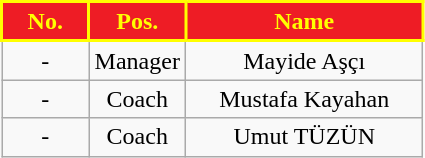<table class="wikitable" style="text-align: center;">
<tr>
<th style="background:#EE1C25; color:#FFFF00; border:2px solid #FFFF00; width: 50px;">No.</th>
<th style="background:#EE1C25; color:#FFFF00; border:2px solid #FFFF00; width: 50px;">Pos.</th>
<th style="background:#EE1C25; color:#FFFF00; border:2px solid #FFFF00; width: 150px;">Name</th>
</tr>
<tr>
<td>-</td>
<td>Manager</td>
<td>Mayide Aşçı</td>
</tr>
<tr>
<td>-</td>
<td>Coach</td>
<td>Mustafa Kayahan</td>
</tr>
<tr>
<td>-</td>
<td>Coach</td>
<td>Umut TÜZÜN</td>
</tr>
</table>
